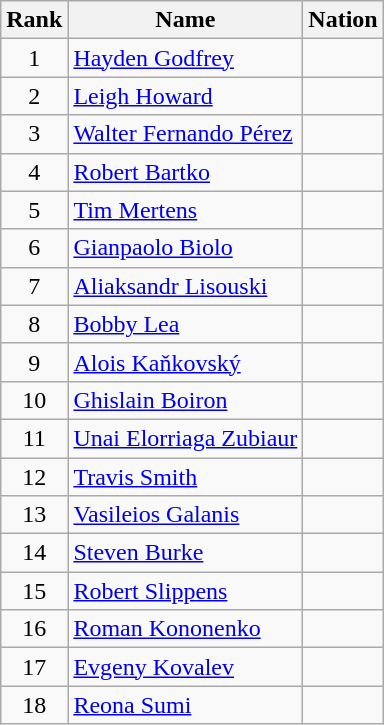<table class=wikitable sortable style=text-align:center>
<tr>
<th>Rank</th>
<th>Name</th>
<th>Nation</th>
</tr>
<tr>
<td>1</td>
<td align=left><a href='#'>Hayden Godfrey</a></td>
<td align=left></td>
</tr>
<tr>
<td>2</td>
<td align=left><a href='#'>Leigh Howard</a></td>
<td align=left></td>
</tr>
<tr>
<td>3</td>
<td align=left><a href='#'>Walter Fernando Pérez</a></td>
<td align=left></td>
</tr>
<tr>
<td>4</td>
<td align=left><a href='#'>Robert Bartko</a></td>
<td align=left></td>
</tr>
<tr>
<td>5</td>
<td align=left><a href='#'>Tim Mertens</a></td>
<td align=left></td>
</tr>
<tr>
<td>6</td>
<td align=left><a href='#'>Gianpaolo Biolo</a></td>
<td align=left></td>
</tr>
<tr>
<td>7</td>
<td align=left><a href='#'>Aliaksandr Lisouski</a></td>
<td align=left></td>
</tr>
<tr>
<td>8</td>
<td align=left><a href='#'>Bobby Lea</a></td>
<td align=left></td>
</tr>
<tr>
<td>9</td>
<td align=left><a href='#'>Alois Kaňkovský</a></td>
<td align=left></td>
</tr>
<tr>
<td>10</td>
<td align=left><a href='#'>Ghislain Boiron</a></td>
<td align=left></td>
</tr>
<tr>
<td>11</td>
<td align=left><a href='#'>Unai Elorriaga Zubiaur</a></td>
<td align=left></td>
</tr>
<tr>
<td>12</td>
<td align=left><a href='#'>Travis Smith</a></td>
<td align=left></td>
</tr>
<tr>
<td>13</td>
<td align=left><a href='#'>Vasileios Galanis</a></td>
<td align=left></td>
</tr>
<tr>
<td>14</td>
<td align=left><a href='#'>Steven Burke</a></td>
<td align=left></td>
</tr>
<tr>
<td>15</td>
<td align=left><a href='#'>Robert Slippens</a></td>
<td align=left></td>
</tr>
<tr>
<td>16</td>
<td align=left><a href='#'>Roman Kononenko</a></td>
<td align=left></td>
</tr>
<tr>
<td>17</td>
<td align=left><a href='#'>Evgeny Kovalev</a></td>
<td align=left></td>
</tr>
<tr>
<td>18</td>
<td align=left><a href='#'>Reona Sumi</a></td>
<td align=left></td>
</tr>
</table>
